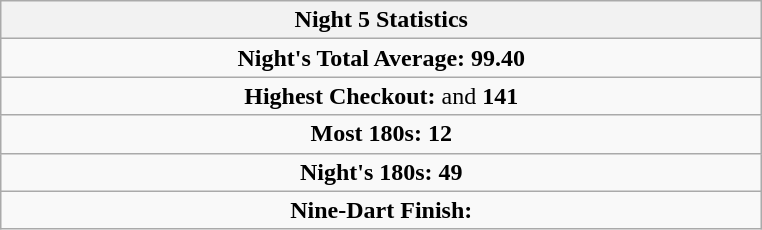<table class=wikitable style="text-align:center">
<tr>
<th width=500>Night 5 Statistics</th>
</tr>
<tr align=center>
<td colspan="3"><strong>Night's Total Average:</strong> <strong>99.40</strong></td>
</tr>
<tr align=center>
<td colspan="3"><strong>Highest Checkout:</strong>  and  <strong>141</strong></td>
</tr>
<tr align=center>
<td colspan="3"><strong>Most 180s:</strong>  <strong>12</strong></td>
</tr>
<tr align=center>
<td colspan="3"><strong>Night's 180s:</strong> <strong>49</strong></td>
</tr>
<tr align=center>
<td colspan="3"><strong>Nine-Dart Finish:</strong> </td>
</tr>
</table>
